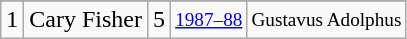<table class="wikitable">
<tr>
</tr>
<tr>
<td>1</td>
<td>Cary Fisher</td>
<td>5</td>
<td style="font-size:80%;"><a href='#'>1987–88</a></td>
<td style="font-size:80%;">Gustavus Adolphus</td>
</tr>
</table>
